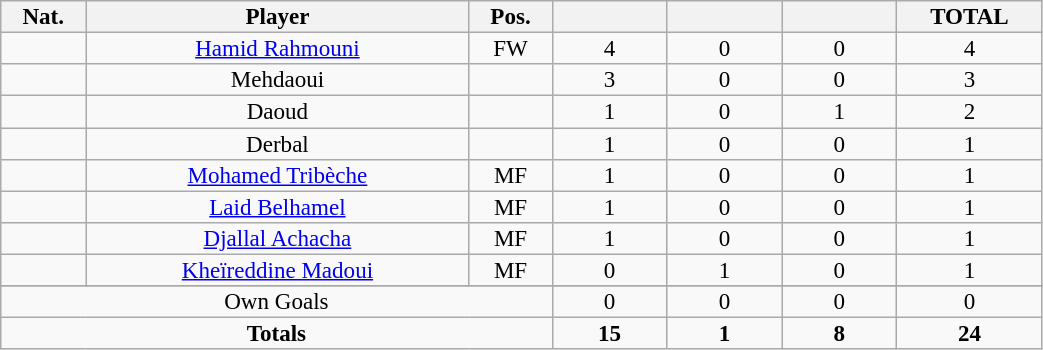<table class="wikitable sortable alternance" style="font-size:96%; text-align:center; line-height:14px; width:55%;">
<tr>
<th width=10>Nat.</th>
<th scope="col" style="width:150px;">Player</th>
<th width=10>Pos.</th>
<th width=40></th>
<th width=40></th>
<th width=40></th>
<th width=40>TOTAL</th>
</tr>
<tr>
<td></td>
<td><a href='#'>Hamid Rahmouni</a></td>
<td>FW</td>
<td>4</td>
<td>0</td>
<td>0</td>
<td>4</td>
</tr>
<tr>
<td></td>
<td>Mehdaoui</td>
<td></td>
<td>3</td>
<td>0</td>
<td>0</td>
<td>3</td>
</tr>
<tr>
<td></td>
<td>Daoud</td>
<td></td>
<td>1</td>
<td>0</td>
<td>1</td>
<td>2</td>
</tr>
<tr>
<td></td>
<td>Derbal</td>
<td></td>
<td>1</td>
<td>0</td>
<td>0</td>
<td>1</td>
</tr>
<tr>
<td></td>
<td><a href='#'>Mohamed Tribèche</a></td>
<td>MF</td>
<td>1</td>
<td>0</td>
<td>0</td>
<td>1</td>
</tr>
<tr>
<td></td>
<td><a href='#'>Laid Belhamel</a></td>
<td>MF</td>
<td>1</td>
<td>0</td>
<td>0</td>
<td>1</td>
</tr>
<tr>
<td></td>
<td><a href='#'>Djallal Achacha</a></td>
<td>MF</td>
<td>1</td>
<td>0</td>
<td>0</td>
<td>1</td>
</tr>
<tr>
<td></td>
<td><a href='#'>Kheïreddine Madoui</a></td>
<td>MF</td>
<td>0</td>
<td>1</td>
<td>0</td>
<td>1</td>
</tr>
<tr>
</tr>
<tr class="sortbottom">
<td colspan="3">Own Goals</td>
<td>0</td>
<td>0</td>
<td>0</td>
<td>0</td>
</tr>
<tr class="sortbottom">
<td colspan="3"><strong>Totals</strong></td>
<td><strong>15</strong></td>
<td><strong>1</strong></td>
<td><strong>8</strong></td>
<td><strong>24</strong></td>
</tr>
</table>
